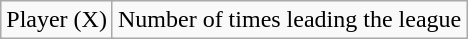<table class="wikitable">
<tr>
<td colspan = 2>Player (X)</td>
<td colspan = 5>Number of times leading the league</td>
</tr>
</table>
